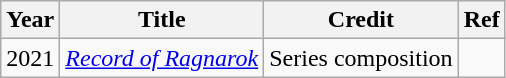<table class="wikitable">
<tr>
<th>Year</th>
<th>Title</th>
<th>Credit</th>
<th>Ref</th>
</tr>
<tr>
<td>2021</td>
<td><em><a href='#'>Record of Ragnarok</a></em></td>
<td>Series composition</td>
<td></td>
</tr>
</table>
